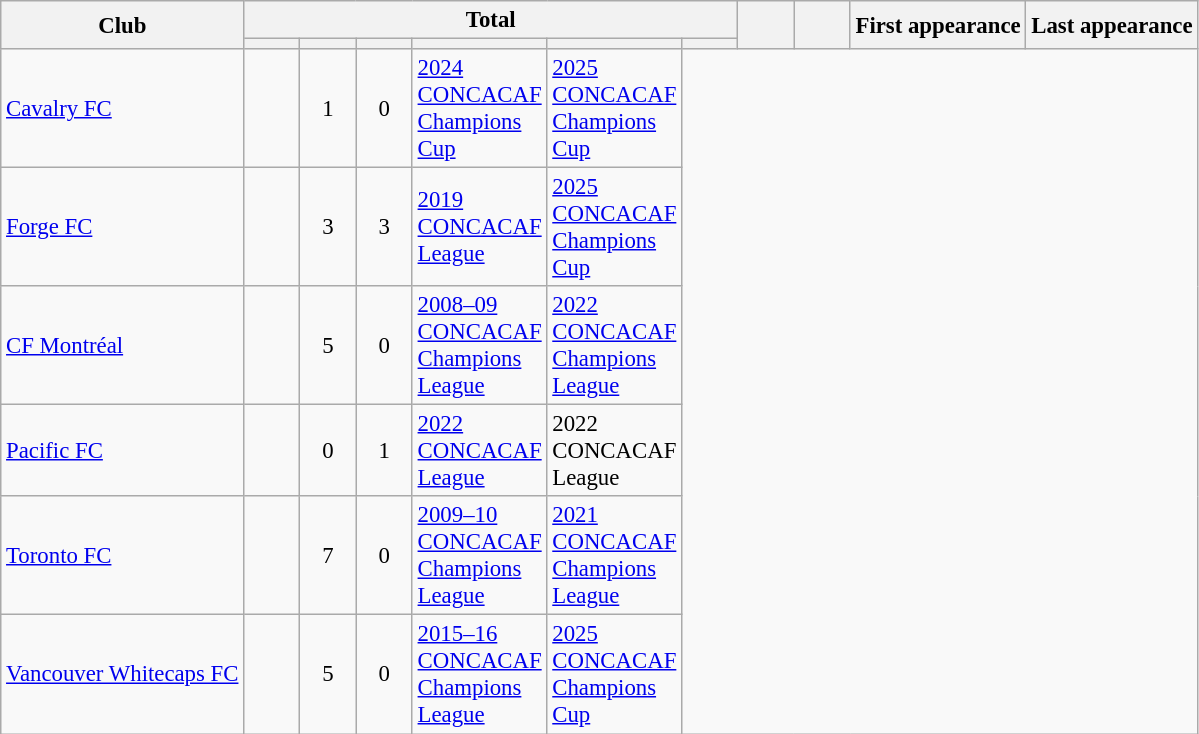<table class="wikitable sortable" style="font-size:95%; text-align: center;">
<tr>
<th rowspan="2">Club</th>
<th style="width:30px;" colspan=6>Total</th>
<th rowspan="2" style="width:2em"></th>
<th rowspan="2" style="width:2em"></th>
<th rowspan="2">First appearance</th>
<th rowspan="2">Last appearance</th>
</tr>
<tr>
<th style="width:2em"></th>
<th style="width:2em"></th>
<th style="width:2em"></th>
<th style="width:2em"></th>
<th style="width:2em"></th>
<th style="width:2em"></th>
</tr>
<tr>
<td style="text-align: left;"><a href='#'>Cavalry FC</a></td>
<td 2></td>
<td>1</td>
<td>0</td>
<td style="text-align: left;"><a href='#'>2024 CONCACAF Champions Cup</a></td>
<td style="text-align: left;"><a href='#'>2025 CONCACAF Champions Cup</a></td>
</tr>
<tr>
<td style="text-align: left;"><a href='#'>Forge FC</a></td>
<td 6></td>
<td>3</td>
<td>3</td>
<td style="text-align: left;"><a href='#'>2019 CONCACAF League</a></td>
<td style="text-align: left;"><a href='#'>2025 CONCACAF Champions Cup</a></td>
</tr>
<tr>
<td style="text-align: left;"><a href='#'>CF Montréal</a></td>
<td 5></td>
<td>5</td>
<td>0</td>
<td style="text-align: left;"><a href='#'>2008–09 CONCACAF Champions League</a></td>
<td style="text-align: left;"><a href='#'>2022 CONCACAF Champions League</a></td>
</tr>
<tr>
<td style="text-align: left;"><a href='#'>Pacific FC</a></td>
<td 1></td>
<td>0</td>
<td>1</td>
<td style="text-align: left;"><a href='#'>2022 CONCACAF League</a></td>
<td style="text-align: left;">2022 CONCACAF League</td>
</tr>
<tr>
<td style="text-align: left;"><a href='#'>Toronto FC</a></td>
<td 7></td>
<td>7</td>
<td>0</td>
<td style="text-align: left;"><a href='#'>2009–10 CONCACAF Champions League</a></td>
<td style="text-align: left;"><a href='#'>2021 CONCACAF Champions League</a></td>
</tr>
<tr>
<td style="text-align: left;"><a href='#'>Vancouver Whitecaps FC</a></td>
<td 5></td>
<td>5</td>
<td>0</td>
<td style="text-align: left;"><a href='#'>2015–16 CONCACAF Champions League</a></td>
<td style="text-align: left;"><a href='#'>2025 CONCACAF Champions Cup</a></td>
</tr>
</table>
